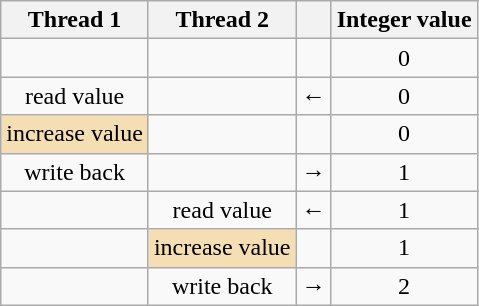<table class="wikitable" style="text-align: center;">
<tr>
<th>Thread 1</th>
<th>Thread 2</th>
<th></th>
<th>Integer value</th>
</tr>
<tr>
<td></td>
<td></td>
<td></td>
<td>0</td>
</tr>
<tr>
<td>read value</td>
<td></td>
<td>←</td>
<td>0</td>
</tr>
<tr>
<td style="background: wheat;">increase value</td>
<td></td>
<td></td>
<td>0</td>
</tr>
<tr>
<td>write back</td>
<td></td>
<td>→</td>
<td>1</td>
</tr>
<tr>
<td></td>
<td>read value</td>
<td>←</td>
<td>1</td>
</tr>
<tr>
<td></td>
<td style="background: wheat;">increase value</td>
<td></td>
<td>1</td>
</tr>
<tr>
<td></td>
<td>write back</td>
<td>→</td>
<td>2</td>
</tr>
</table>
